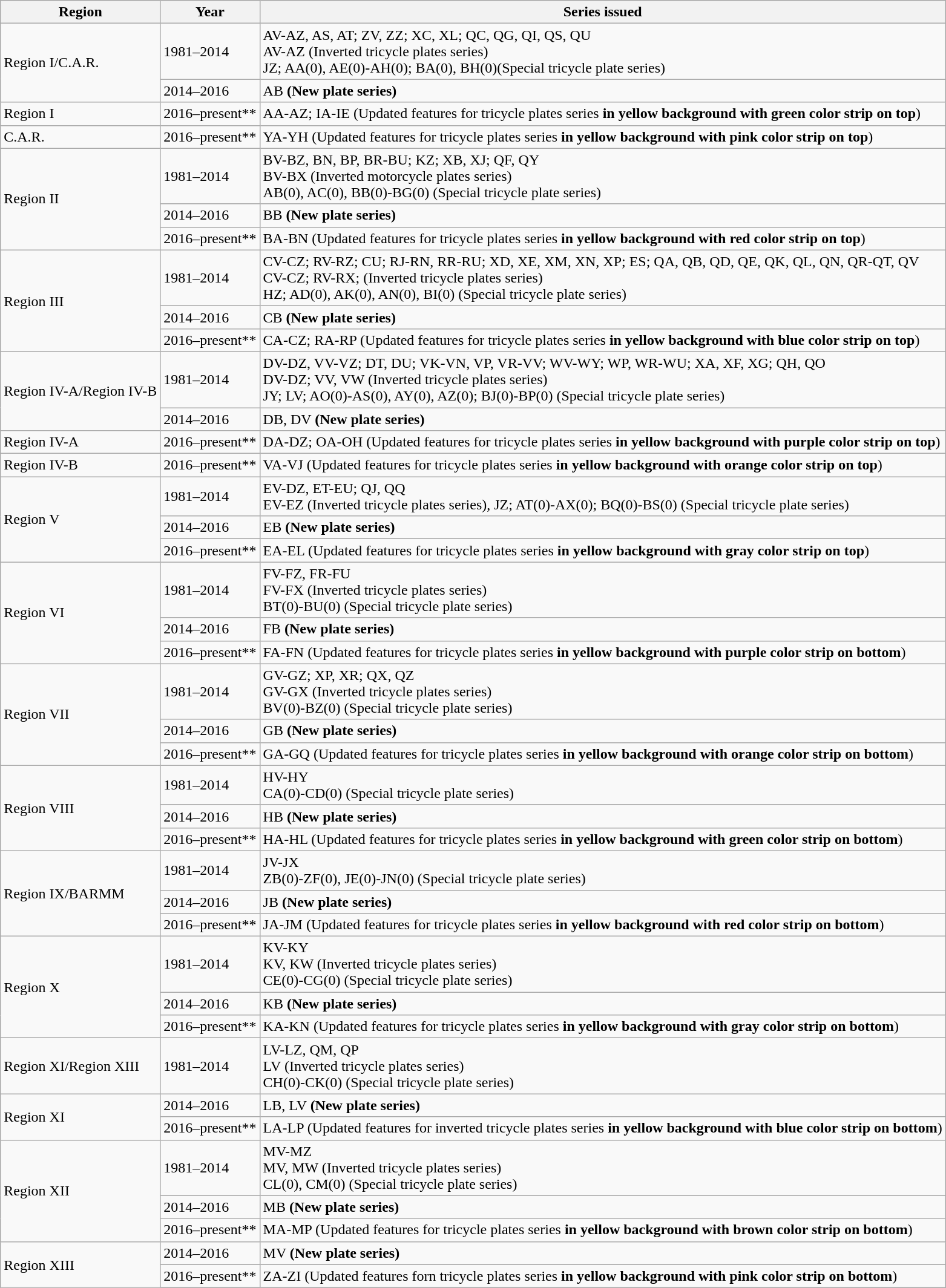<table class="wikitable">
<tr>
<th>Region</th>
<th>Year</th>
<th>Series issued</th>
</tr>
<tr>
<td rowspan="2">Region I/C.A.R.</td>
<td>1981–2014</td>
<td>AV-AZ, AS, AT; ZV, ZZ; XC, XL; QC, QG, QI, QS, QU<br>AV-AZ (Inverted tricycle plates series)<br>JZ; AA(0), AE(0)-AH(0); BA(0), BH(0)(Special tricycle plate series)</td>
</tr>
<tr>
<td>2014–2016</td>
<td>AB <strong>(New plate series)</strong></td>
</tr>
<tr>
<td>Region I</td>
<td>2016–present**</td>
<td>AA-AZ; IA-IE (Updated features for tricycle plates series <strong>in yellow background with green color strip on top</strong>)</td>
</tr>
<tr>
<td>C.A.R.</td>
<td>2016–present**</td>
<td>YA-YH (Updated features for tricycle plates series <strong>in yellow background with pink color strip on top</strong>)</td>
</tr>
<tr>
<td rowspan="3">Region II</td>
<td>1981–2014</td>
<td>BV-BZ, BN, BP, BR-BU; KZ; XB, XJ; QF, QY<br>BV-BX (Inverted motorcycle plates series)<br>AB(0), AC(0), BB(0)-BG(0) (Special tricycle plate series)</td>
</tr>
<tr>
<td>2014–2016</td>
<td>BB <strong>(New plate series)</strong></td>
</tr>
<tr>
<td>2016–present**</td>
<td>BA-BN (Updated features for tricycle plates series <strong>in yellow background with red color strip on top</strong>)</td>
</tr>
<tr>
<td rowspan="3">Region III</td>
<td>1981–2014</td>
<td>CV-CZ; RV-RZ; CU; RJ-RN, RR-RU; XD, XE, XM, XN, XP; ES; QA, QB, QD, QE, QK, QL, QN, QR-QT, QV<br>CV-CZ; RV-RX; (Inverted tricycle plates series)<br>HZ; AD(0), AK(0), AN(0), BI(0) (Special tricycle plate series)</td>
</tr>
<tr>
<td>2014–2016</td>
<td>CB <strong>(New plate series)</strong></td>
</tr>
<tr>
<td>2016–present**</td>
<td>CA-CZ; RA-RP (Updated features for  tricycle plates series <strong>in yellow background with blue color strip on top</strong>)</td>
</tr>
<tr>
<td rowspan="2">Region IV-A/Region IV-B</td>
<td>1981–2014</td>
<td>DV-DZ, VV-VZ; DT, DU; VK-VN, VP, VR-VV; WV-WY; WP, WR-WU; XA, XF, XG; QH, QO<br>DV-DZ; VV, VW (Inverted tricycle plates series) <br>JY; LV; AO(0)-AS(0), AY(0), AZ(0); BJ(0)-BP(0) (Special tricycle plate series)</td>
</tr>
<tr>
<td>2014–2016</td>
<td>DB, DV <strong>(New plate series)</strong></td>
</tr>
<tr>
<td>Region IV-A</td>
<td>2016–present**</td>
<td>DA-DZ; OA-OH (Updated features for tricycle plates series <strong>in yellow background with purple color strip on top</strong>)</td>
</tr>
<tr>
<td>Region IV-B</td>
<td>2016–present**</td>
<td>VA-VJ (Updated features for tricycle plates series <strong>in yellow background with orange color strip on top</strong>)</td>
</tr>
<tr>
<td rowspan="3">Region V</td>
<td>1981–2014</td>
<td>EV-DZ, ET-EU; QJ, QQ<br>EV-EZ (Inverted tricycle plates series), JZ; AT(0)-AX(0); BQ(0)-BS(0) (Special tricycle plate series)</td>
</tr>
<tr>
<td>2014–2016</td>
<td>EB <strong>(New plate series)</strong></td>
</tr>
<tr>
<td>2016–present**</td>
<td>EA-EL (Updated features for  tricycle plates series <strong>in yellow background with gray color strip on top</strong>)</td>
</tr>
<tr>
<td rowspan="3">Region VI</td>
<td>1981–2014</td>
<td>FV-FZ, FR-FU<br>FV-FX (Inverted tricycle plates series)<br> BT(0)-BU(0) (Special tricycle plate series)</td>
</tr>
<tr>
<td>2014–2016</td>
<td>FB <strong>(New plate series)</strong></td>
</tr>
<tr>
<td>2016–present**</td>
<td>FA-FN (Updated features for  tricycle plates series <strong>in yellow background with purple color strip on bottom</strong>)</td>
</tr>
<tr>
<td rowspan="3">Region VII</td>
<td>1981–2014</td>
<td>GV-GZ; XP, XR; QX, QZ<br>GV-GX (Inverted tricycle plates series)<br>BV(0)-BZ(0) (Special tricycle plate series)</td>
</tr>
<tr>
<td>2014–2016</td>
<td>GB <strong>(New plate series)</strong></td>
</tr>
<tr>
<td>2016–present**</td>
<td>GA-GQ (Updated features for  tricycle plates series <strong>in yellow background with orange color strip on bottom</strong>)</td>
</tr>
<tr>
<td rowspan="3">Region VIII</td>
<td>1981–2014</td>
<td>HV-HY<br>CA(0)-CD(0) (Special tricycle plate series)</td>
</tr>
<tr>
<td>2014–2016</td>
<td>HB <strong>(New plate series)</strong></td>
</tr>
<tr>
<td>2016–present**</td>
<td>HA-HL (Updated features for  tricycle plates series <strong>in yellow background with green color strip on bottom</strong>)</td>
</tr>
<tr>
<td rowspan="3">Region IX/BARMM</td>
<td>1981–2014</td>
<td>JV-JX<br>ZB(0)-ZF(0), JE(0)-JN(0) (Special tricycle plate series)</td>
</tr>
<tr>
<td>2014–2016</td>
<td>JB <strong>(New plate series)</strong></td>
</tr>
<tr>
<td>2016–present**</td>
<td>JA-JM (Updated features for  tricycle plates series <strong>in yellow background with red color strip on bottom</strong>)</td>
</tr>
<tr>
<td rowspan="3">Region X</td>
<td>1981–2014</td>
<td>KV-KY<br> KV, KW (Inverted tricycle plates series)<br>CE(0)-CG(0) (Special tricycle plate series)</td>
</tr>
<tr>
<td>2014–2016</td>
<td>KB <strong>(New plate series)</strong></td>
</tr>
<tr>
<td>2016–present**</td>
<td>KA-KN (Updated features for  tricycle plates series <strong>in yellow background with gray color strip on bottom</strong>)</td>
</tr>
<tr>
<td>Region XI/Region XIII</td>
<td>1981–2014</td>
<td>LV-LZ, QM, QP<br>LV (Inverted tricycle plates series)<br>CH(0)-CK(0) (Special tricycle plate series)</td>
</tr>
<tr>
<td rowspan="2">Region XI</td>
<td>2014–2016</td>
<td>LB, LV <strong>(New plate series)</strong></td>
</tr>
<tr>
<td>2016–present**</td>
<td>LA-LP (Updated features for inverted tricycle plates series <strong>in yellow background with blue color strip on bottom</strong>)</td>
</tr>
<tr>
<td rowspan="3">Region XII</td>
<td>1981–2014</td>
<td>MV-MZ<br>MV, MW (Inverted tricycle plates series)<br>CL(0), CM(0) (Special tricycle plate series)</td>
</tr>
<tr>
<td>2014–2016</td>
<td>MB <strong>(New plate series)</strong></td>
</tr>
<tr>
<td>2016–present**</td>
<td>MA-MP (Updated features for tricycle plates series <strong>in yellow background with brown color strip on bottom</strong>)</td>
</tr>
<tr>
<td rowspan="3">Region XIII</td>
<td>2014–2016</td>
<td>MV <strong>(New plate series)</strong></td>
</tr>
<tr>
<td>2016–present**</td>
<td>ZA-ZI (Updated features forn tricycle plates series <strong>in yellow background with pink color strip on bottom</strong>)</td>
</tr>
<tr>
</tr>
</table>
